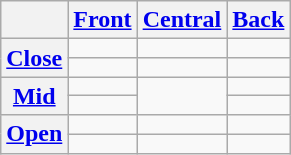<table class="wikitable" style="text-align:center;">
<tr>
<th></th>
<th style="max-width:4em"><a href='#'>Front</a></th>
<th style="max-width:4em"><a href='#'>Central</a></th>
<th style="max-width:4em"><a href='#'>Back</a></th>
</tr>
<tr>
<th rowspan="2"><a href='#'>Close</a></th>
<td></td>
<td></td>
<td></td>
</tr>
<tr>
<td></td>
<td></td>
<td></td>
</tr>
<tr>
<th rowspan="2"><a href='#'>Mid</a></th>
<td></td>
<td rowspan="2"></td>
<td></td>
</tr>
<tr>
<td></td>
<td></td>
</tr>
<tr>
<th rowspan="2"><a href='#'>Open</a></th>
<td></td>
<td></td>
<td></td>
</tr>
<tr>
<td></td>
<td></td>
<td></td>
</tr>
</table>
